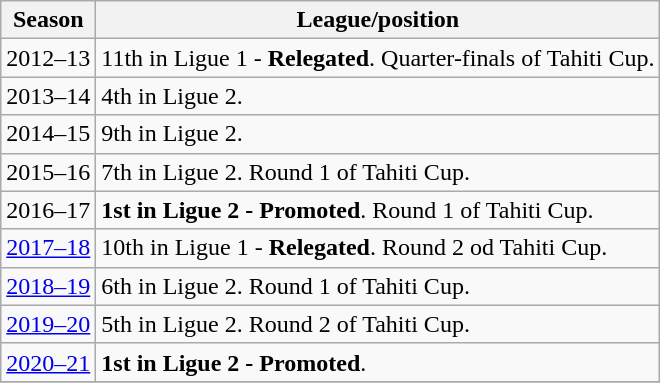<table class="wikitable sortable">
<tr>
<th>Season</th>
<th>League/position</th>
</tr>
<tr>
<td>2012–13</td>
<td>11th in Ligue 1 - <strong>Relegated</strong>. Quarter-finals of Tahiti Cup.</td>
</tr>
<tr>
<td>2013–14</td>
<td>4th in Ligue 2.</td>
</tr>
<tr>
<td>2014–15</td>
<td>9th in Ligue 2.</td>
</tr>
<tr>
<td>2015–16</td>
<td>7th in Ligue 2. Round 1 of Tahiti Cup.</td>
</tr>
<tr>
<td>2016–17</td>
<td><strong>1st in Ligue 2 - Promoted</strong>. Round 1 of Tahiti Cup.</td>
</tr>
<tr>
<td><a href='#'>2017–18</a></td>
<td>10th in Ligue 1 - <strong>Relegated</strong>. Round 2 od Tahiti Cup.</td>
</tr>
<tr>
<td><a href='#'>2018–19</a></td>
<td>6th in Ligue 2. Round 1 of Tahiti Cup.</td>
</tr>
<tr>
<td><a href='#'>2019–20</a></td>
<td>5th in Ligue 2. Round 2 of Tahiti Cup.</td>
</tr>
<tr>
<td><a href='#'>2020–21</a></td>
<td><strong>1st in Ligue 2 - Promoted</strong>.</td>
</tr>
<tr>
</tr>
</table>
